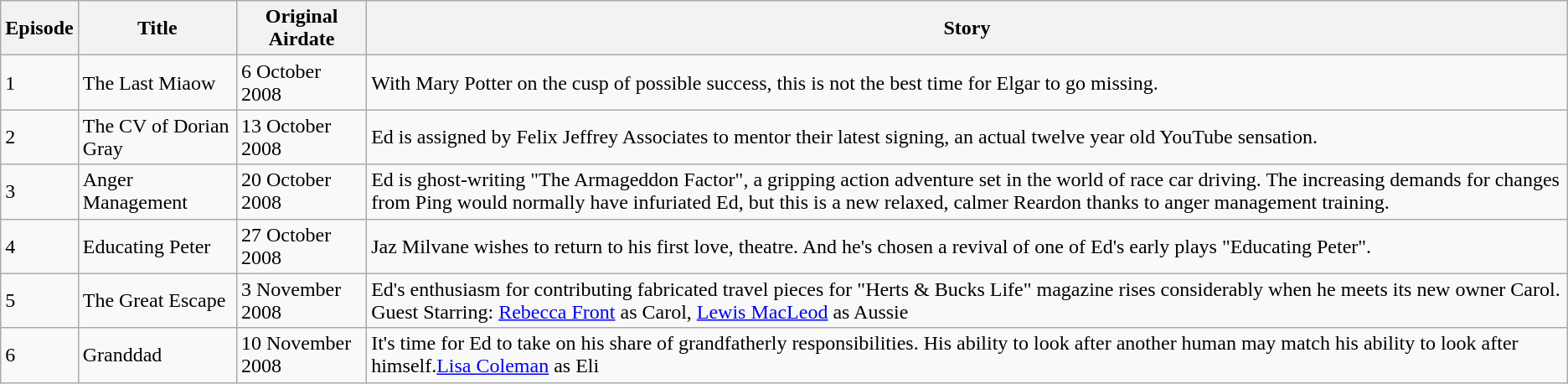<table class="wikitable">
<tr>
<th>Episode</th>
<th>Title</th>
<th>Original Airdate</th>
<th>Story</th>
</tr>
<tr --->
<td>1</td>
<td>The Last Miaow</td>
<td>6 October 2008</td>
<td>With Mary Potter on the cusp of possible success, this is not the best time for Elgar to go missing.</td>
</tr>
<tr --->
<td>2</td>
<td>The CV of Dorian Gray</td>
<td>13 October 2008</td>
<td>Ed is assigned by Felix Jeffrey Associates to mentor their latest signing, an actual twelve year old YouTube sensation.</td>
</tr>
<tr --->
<td>3</td>
<td>Anger Management</td>
<td>20 October 2008</td>
<td>Ed is ghost-writing "The Armageddon Factor", a gripping action adventure set in the world of race car driving. The increasing demands for changes from Ping would normally have infuriated Ed, but this is a new relaxed, calmer Reardon thanks to anger management training.</td>
</tr>
<tr --->
<td>4</td>
<td>Educating Peter</td>
<td>27 October 2008</td>
<td>Jaz Milvane wishes to return to his first love, theatre. And he's chosen a revival of one of Ed's early plays "Educating Peter".</td>
</tr>
<tr --->
<td>5</td>
<td>The Great Escape</td>
<td>3 November 2008</td>
<td>Ed's enthusiasm for contributing fabricated travel pieces for "Herts & Bucks Life" magazine rises considerably when he meets its new owner Carol. Guest Starring: <a href='#'>Rebecca Front</a> as Carol, <a href='#'>Lewis MacLeod</a> as Aussie</td>
</tr>
<tr --->
<td>6</td>
<td>Granddad</td>
<td>10 November 2008</td>
<td>It's time for Ed to take on his share of grandfatherly responsibilities. His ability to look after another human may match his ability to look after himself.<a href='#'>Lisa Coleman</a> as Eli</td>
</tr>
</table>
